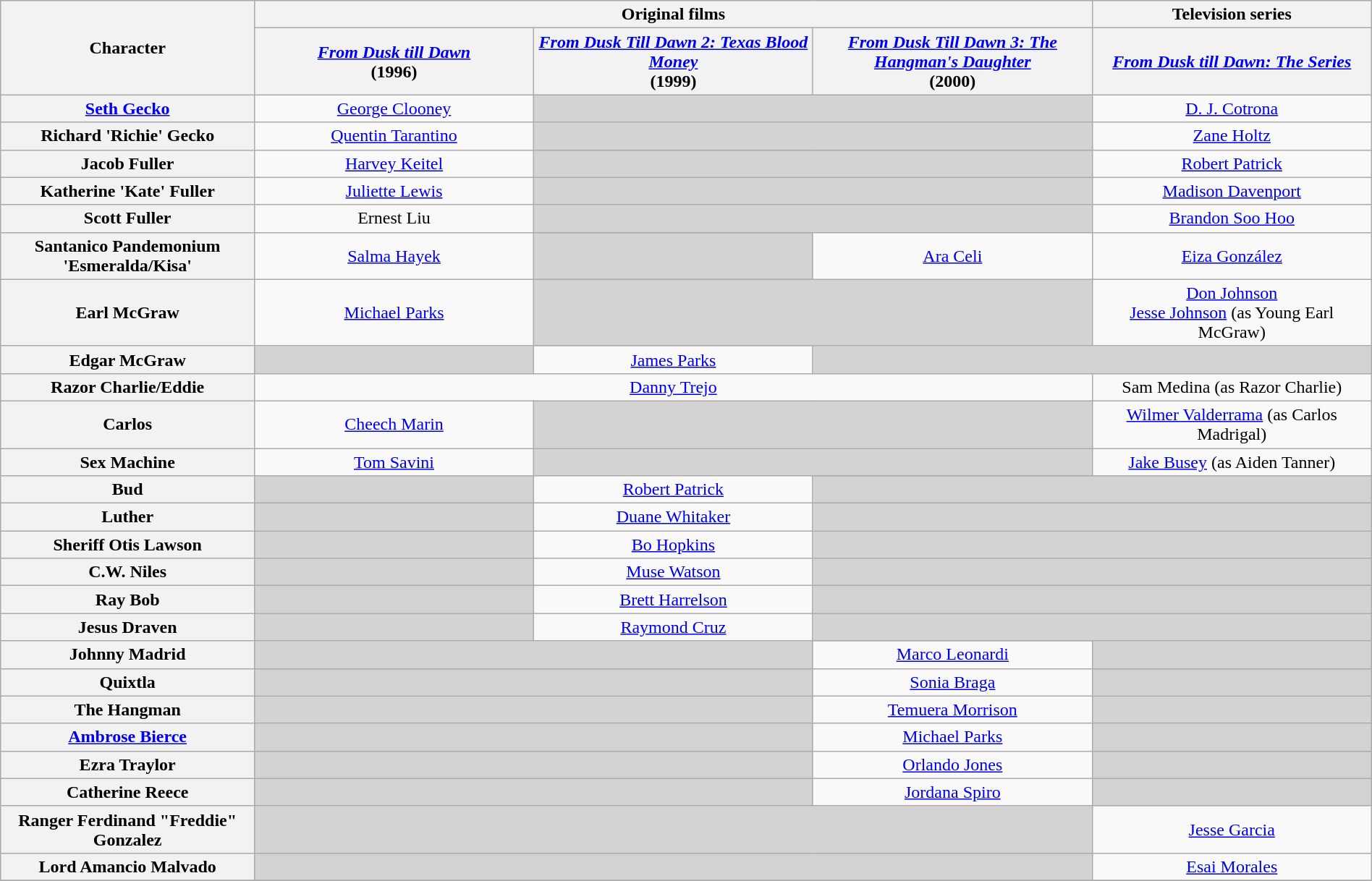<table class="wikitable" style="text-align:center; width:100%">
<tr>
<th rowspan="2" width="10%">Character</th>
<th colspan="3" align="center">Original films</th>
<th colspan="1" align="center">Television series</th>
</tr>
<tr>
<th align="center" width="11%"><em><a href='#'>From Dusk till Dawn</a></em><br>(1996)</th>
<th align="center" width="11%"><em><a href='#'>From Dusk Till Dawn 2: Texas Blood Money</a></em><br>(1999)</th>
<th align="center" width="11%"><em><a href='#'>From Dusk Till Dawn 3: The Hangman's Daughter</a></em><br>(2000)</th>
<th align="center" width="11%"><em><a href='#'>From Dusk till Dawn: The Series</a></em></th>
</tr>
<tr>
<th><a href='#'>Seth Gecko</a></th>
<td colspan="1"><a href='#'>George Clooney</a></td>
<td colspan="2" style="background:#d3d3d3;"></td>
<td colspan="1"><a href='#'>D. J. Cotrona</a></td>
</tr>
<tr>
<th>Richard 'Richie' Gecko</th>
<td colspan="1"><a href='#'>Quentin Tarantino</a></td>
<td colspan="2" style="background:#d3d3d3;"></td>
<td colspan="1"><a href='#'>Zane Holtz</a></td>
</tr>
<tr>
<th>Jacob Fuller</th>
<td colspan="1"><a href='#'>Harvey Keitel</a></td>
<td colspan="2" style="background:#d3d3d3;"></td>
<td colspan="1"><a href='#'>Robert Patrick</a></td>
</tr>
<tr>
<th>Katherine 'Kate' Fuller</th>
<td colspan="1"><a href='#'>Juliette Lewis</a></td>
<td colspan="2" style="background:#d3d3d3;"></td>
<td colspan="1"><a href='#'>Madison Davenport</a></td>
</tr>
<tr>
<th>Scott Fuller</th>
<td colspan="1">Ernest Liu</td>
<td colspan="2" style="background:#d3d3d3;"></td>
<td colspan="1"><a href='#'>Brandon Soo Hoo</a></td>
</tr>
<tr>
<th>Santanico Pandemonium 'Esmeralda/Kisa'</th>
<td colspan="1"><a href='#'>Salma Hayek</a></td>
<td colspan="1" style="background:#d3d3d3;"></td>
<td colspan="1"><a href='#'>Ara Celi</a></td>
<td colspan="1"><a href='#'>Eiza González</a></td>
</tr>
<tr>
<th>Earl McGraw</th>
<td colspan="1"><a href='#'>Michael Parks</a></td>
<td colspan="2" style="background:#d3d3d3;"></td>
<td colspan="1"><a href='#'>Don Johnson</a><br><a href='#'>Jesse Johnson</a> (as Young Earl McGraw)</td>
</tr>
<tr>
<th>Edgar McGraw</th>
<td colspan="1" style="background:#d3d3d3;"></td>
<td colspan="1"><a href='#'>James Parks</a></td>
<td colspan="2" style="background:#d3d3d3;"></td>
</tr>
<tr>
<th>Razor Charlie/Eddie</th>
<td colspan="3"><a href='#'>Danny Trejo</a></td>
<td colspan="1">Sam Medina (as Razor Charlie)</td>
</tr>
<tr>
<th>Carlos</th>
<td colspan="1"><a href='#'>Cheech Marin</a></td>
<td colspan="2" style="background:#d3d3d3;"></td>
<td colspan="1"><a href='#'>Wilmer Valderrama</a> (as Carlos Madrigal)</td>
</tr>
<tr>
<th>Sex Machine</th>
<td colspan="1"><a href='#'>Tom Savini</a></td>
<td colspan="2" style="background:#d3d3d3;"></td>
<td colspan="1"><a href='#'>Jake Busey</a> (as Aiden Tanner)</td>
</tr>
<tr>
<th>Bud</th>
<td colspan="1" style="background:#d3d3d3;"></td>
<td colspan="1"><a href='#'>Robert Patrick</a></td>
<td colspan="2" style="background:#d3d3d3;"></td>
</tr>
<tr>
<th>Luther</th>
<td colspan="1" style="background:#d3d3d3;"></td>
<td colspan="1"><a href='#'>Duane Whitaker</a></td>
<td colspan="2" style="background:#d3d3d3;"></td>
</tr>
<tr>
<th>Sheriff Otis Lawson</th>
<td colspan="1" style="background:#d3d3d3;"></td>
<td colspan="1"><a href='#'>Bo Hopkins</a></td>
<td colspan="2" style="background:#d3d3d3;"></td>
</tr>
<tr>
<th>C.W. Niles</th>
<td colspan="1" style="background:#d3d3d3;"></td>
<td colspan="1"><a href='#'>Muse Watson</a></td>
<td colspan="2" style="background:#d3d3d3;"></td>
</tr>
<tr>
<th>Ray Bob</th>
<td colspan="1" style="background:#d3d3d3;"></td>
<td colspan="1"><a href='#'>Brett Harrelson</a></td>
<td colspan="2" style="background:#d3d3d3;"></td>
</tr>
<tr>
<th>Jesus Draven</th>
<td colspan="1" style="background:#d3d3d3;"></td>
<td colspan="1"><a href='#'>Raymond Cruz</a></td>
<td colspan="2" style="background:#d3d3d3;"></td>
</tr>
<tr>
<th>Johnny Madrid</th>
<td colspan="2" style="background:#d3d3d3;"></td>
<td colspan="1"><a href='#'>Marco Leonardi</a></td>
<td colspan="1" style="background:#d3d3d3;"></td>
</tr>
<tr>
<th>Quixtla</th>
<td colspan="2" style="background:#d3d3d3;"></td>
<td colspan="1"><a href='#'>Sonia Braga</a></td>
<td colspan="1" style="background:#d3d3d3;"></td>
</tr>
<tr>
<th>The Hangman</th>
<td colspan="2" style="background:#d3d3d3;"></td>
<td colspan="1"><a href='#'>Temuera Morrison</a></td>
<td colspan="1" style="background:#d3d3d3;"></td>
</tr>
<tr>
<th><a href='#'>Ambrose Bierce</a></th>
<td colspan="2" style="background:#d3d3d3;"></td>
<td colspan="1"><a href='#'>Michael Parks</a></td>
<td colspan="1" style="background:#d3d3d3;"></td>
</tr>
<tr>
<th>Ezra Traylor</th>
<td colspan="2" style="background:#d3d3d3;"></td>
<td colspan="1"><a href='#'>Orlando Jones</a></td>
<td colspan="1" style="background:#d3d3d3;"></td>
</tr>
<tr>
<th>Catherine Reece</th>
<td colspan="2" style="background:#d3d3d3;"></td>
<td colspan="1"><a href='#'>Jordana Spiro</a></td>
<td colspan="1" style="background:#d3d3d3;"></td>
</tr>
<tr>
<th>Ranger Ferdinand "Freddie" Gonzalez</th>
<td colspan="3" style="background:#d3d3d3;"></td>
<td colspan="1"><a href='#'>Jesse Garcia</a></td>
</tr>
<tr>
<th>Lord Amancio Malvado</th>
<td colspan="3" style="background:#d3d3d3;"></td>
<td colspan="1"><a href='#'>Esai Morales</a></td>
</tr>
<tr>
</tr>
</table>
